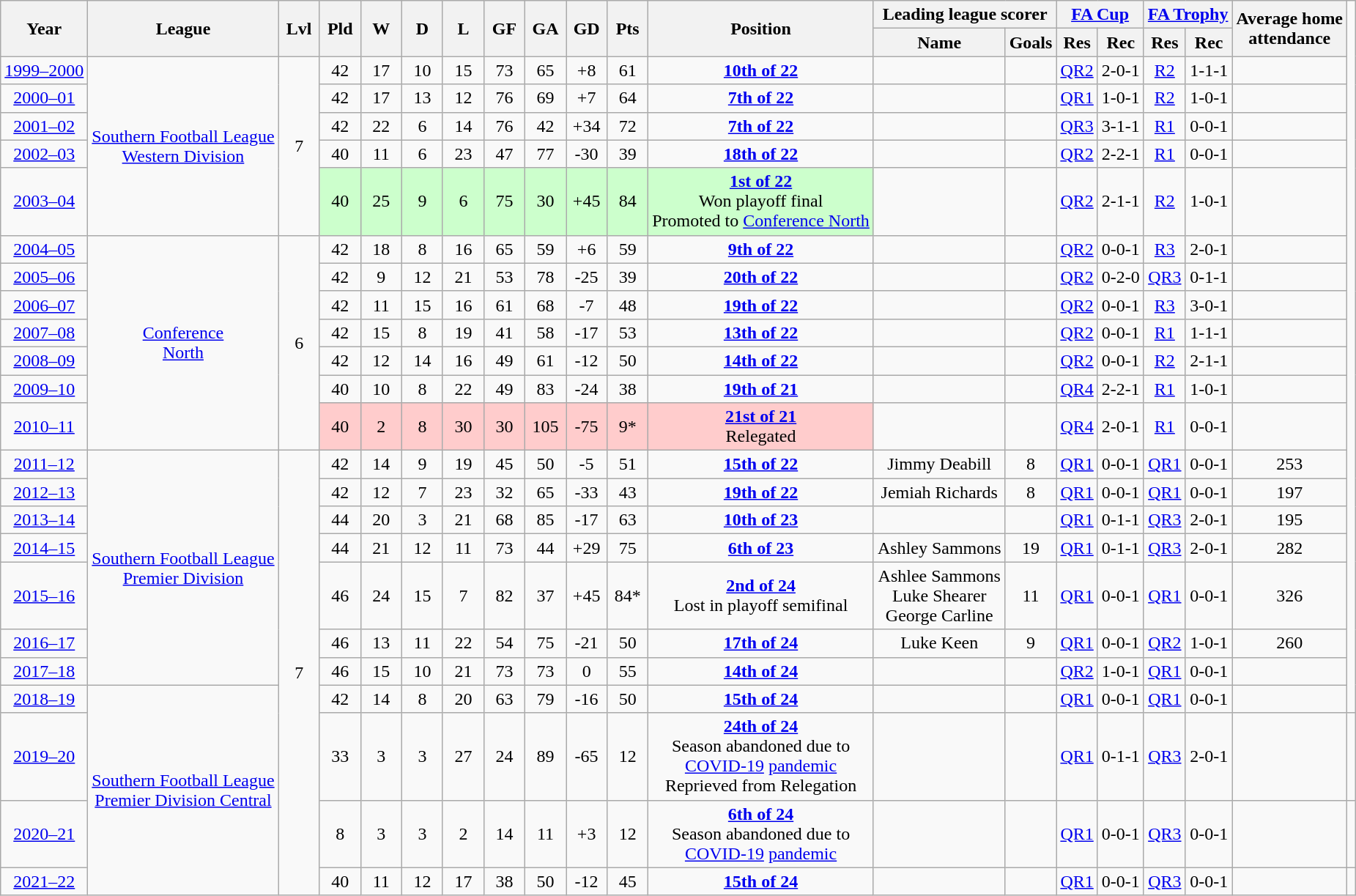<table class="wikitable">
<tr>
<th rowspan=2>Year</th>
<th rowspan=2>League</th>
<th rowspan=2 width=30>Lvl</th>
<th rowspan=2 width=30>Pld</th>
<th rowspan=2 width=30>W</th>
<th rowspan=2 width=30>D</th>
<th rowspan=2 width=30>L</th>
<th rowspan=2 width=30>GF</th>
<th rowspan=2 width=30>GA</th>
<th rowspan=2 width=30>GD</th>
<th rowspan=2 width=30>Pts</th>
<th rowspan=2>Position</th>
<th colspan=2>Leading league scorer</th>
<th colspan=2><a href='#'>FA Cup</a></th>
<th colspan=2><a href='#'>FA Trophy</a></th>
<th rowspan=2>Average home<br>attendance</th>
</tr>
<tr>
<th>Name</th>
<th>Goals</th>
<th>Res</th>
<th>Rec</th>
<th>Res</th>
<th>Rec</th>
</tr>
<tr align="center">
<td><a href='#'>1999–2000</a></td>
<td rowspan=5><a href='#'>Southern Football League<br>Western Division</a></td>
<td rowspan=5>7</td>
<td>42</td>
<td>17</td>
<td>10</td>
<td>15</td>
<td>73</td>
<td>65</td>
<td>+8</td>
<td>61</td>
<td><strong><a href='#'>10th of 22</a></strong></td>
<td></td>
<td></td>
<td><a href='#'>QR2</a></td>
<td>2-0-1</td>
<td><a href='#'>R2</a></td>
<td>1-1-1</td>
<td></td>
</tr>
<tr align="center">
<td><a href='#'>2000–01</a></td>
<td>42</td>
<td>17</td>
<td>13</td>
<td>12</td>
<td>76</td>
<td>69</td>
<td>+7</td>
<td>64</td>
<td><strong><a href='#'>7th of 22</a></strong></td>
<td></td>
<td></td>
<td><a href='#'>QR1</a></td>
<td>1-0-1</td>
<td><a href='#'>R2</a></td>
<td>1-0-1</td>
<td></td>
</tr>
<tr align="center">
<td><a href='#'>2001–02</a></td>
<td>42</td>
<td>22</td>
<td>6</td>
<td>14</td>
<td>76</td>
<td>42</td>
<td>+34</td>
<td>72</td>
<td><strong><a href='#'>7th of 22</a></strong></td>
<td></td>
<td></td>
<td><a href='#'>QR3</a></td>
<td>3-1-1</td>
<td><a href='#'>R1</a></td>
<td>0-0-1</td>
<td></td>
</tr>
<tr align="center">
<td><a href='#'>2002–03</a></td>
<td>40</td>
<td>11</td>
<td>6</td>
<td>23</td>
<td>47</td>
<td>77</td>
<td>-30</td>
<td>39</td>
<td><strong><a href='#'>18th of 22</a></strong></td>
<td></td>
<td></td>
<td><a href='#'>QR2</a></td>
<td>2-2-1</td>
<td><a href='#'>R1</a></td>
<td>0-0-1</td>
<td></td>
</tr>
<tr align="center">
<td><a href='#'>2003–04</a></td>
<td bgcolor="#CCFFCC">40</td>
<td bgcolor="#CCFFCC">25</td>
<td bgcolor="#CCFFCC">9</td>
<td bgcolor="#CCFFCC">6</td>
<td bgcolor="#CCFFCC">75</td>
<td bgcolor="#CCFFCC">30</td>
<td bgcolor="#CCFFCC">+45</td>
<td bgcolor="#CCFFCC">84</td>
<td bgcolor="#CCFFCC"><strong><a href='#'>1st of 22</a></strong><br>Won playoff final<br>Promoted to <a href='#'>Conference North</a></td>
<td></td>
<td></td>
<td><a href='#'>QR2</a></td>
<td>2-1-1</td>
<td><a href='#'>R2</a></td>
<td>1-0-1</td>
<td></td>
</tr>
<tr align="center">
<td><a href='#'>2004–05</a></td>
<td rowspan=7><a href='#'>Conference<br>North</a></td>
<td rowspan=7>6</td>
<td>42</td>
<td>18</td>
<td>8</td>
<td>16</td>
<td>65</td>
<td>59</td>
<td>+6</td>
<td>59</td>
<td><strong><a href='#'>9th of 22</a></strong></td>
<td></td>
<td></td>
<td><a href='#'>QR2</a></td>
<td>0-0-1</td>
<td><a href='#'>R3</a></td>
<td>2-0-1</td>
<td></td>
</tr>
<tr align="center">
<td><a href='#'>2005–06</a></td>
<td>42</td>
<td>9</td>
<td>12</td>
<td>21</td>
<td>53</td>
<td>78</td>
<td>-25</td>
<td>39</td>
<td><strong><a href='#'>20th of 22</a></strong></td>
<td></td>
<td></td>
<td><a href='#'>QR2</a></td>
<td>0-2-0</td>
<td><a href='#'>QR3</a></td>
<td>0-1-1</td>
<td></td>
</tr>
<tr align="center">
<td><a href='#'>2006–07</a></td>
<td>42</td>
<td>11</td>
<td>15</td>
<td>16</td>
<td>61</td>
<td>68</td>
<td>-7</td>
<td>48</td>
<td><strong><a href='#'>19th of 22</a></strong></td>
<td></td>
<td></td>
<td><a href='#'>QR2</a></td>
<td>0-0-1</td>
<td><a href='#'>R3</a></td>
<td>3-0-1</td>
<td></td>
</tr>
<tr align="center">
<td><a href='#'>2007–08</a></td>
<td>42</td>
<td>15</td>
<td>8</td>
<td>19</td>
<td>41</td>
<td>58</td>
<td>-17</td>
<td>53</td>
<td><strong><a href='#'>13th of 22</a></strong></td>
<td></td>
<td></td>
<td><a href='#'>QR2</a></td>
<td>0-0-1</td>
<td><a href='#'>R1</a></td>
<td>1-1-1</td>
<td></td>
</tr>
<tr align="center">
<td><a href='#'>2008–09</a></td>
<td>42</td>
<td>12</td>
<td>14</td>
<td>16</td>
<td>49</td>
<td>61</td>
<td>-12</td>
<td>50</td>
<td><strong><a href='#'>14th of 22</a></strong></td>
<td></td>
<td></td>
<td><a href='#'>QR2</a></td>
<td>0-0-1</td>
<td><a href='#'>R2</a></td>
<td>2-1-1</td>
<td></td>
</tr>
<tr align="center">
<td><a href='#'>2009–10</a></td>
<td>40</td>
<td>10</td>
<td>8</td>
<td>22</td>
<td>49</td>
<td>83</td>
<td>-24</td>
<td>38</td>
<td><strong><a href='#'>19th of 21</a></strong></td>
<td></td>
<td></td>
<td><a href='#'>QR4</a></td>
<td>2-2-1</td>
<td><a href='#'>R1</a></td>
<td>1-0-1</td>
<td></td>
</tr>
<tr align="center">
<td><a href='#'>2010–11</a></td>
<td bgcolor="#FFCCCC">40</td>
<td bgcolor="#FFCCCC">2</td>
<td bgcolor="#FFCCCC">8</td>
<td bgcolor="#FFCCCC">30</td>
<td bgcolor="#FFCCCC">30</td>
<td bgcolor="#FFCCCC">105</td>
<td bgcolor="#FFCCCC">-75</td>
<td bgcolor="#FFCCCC">9*</td>
<td bgcolor="#FFCCCC"><strong><a href='#'>21st of 21</a></strong><br>Relegated</td>
<td></td>
<td></td>
<td><a href='#'>QR4</a></td>
<td>2-0-1</td>
<td><a href='#'>R1</a></td>
<td>0-0-1</td>
<td></td>
</tr>
<tr align="center">
<td><a href='#'>2011–12</a></td>
<td rowspan=7><a href='#'>Southern Football League<br>Premier Division</a></td>
<td rowspan=11>7</td>
<td>42</td>
<td>14</td>
<td>9</td>
<td>19</td>
<td>45</td>
<td>50</td>
<td>-5</td>
<td>51</td>
<td><strong><a href='#'>15th of 22</a></strong></td>
<td>Jimmy Deabill</td>
<td>8</td>
<td><a href='#'>QR1</a></td>
<td>0-0-1</td>
<td><a href='#'>QR1</a></td>
<td>0-0-1</td>
<td>253</td>
</tr>
<tr align="center">
<td><a href='#'>2012–13</a></td>
<td>42</td>
<td>12</td>
<td>7</td>
<td>23</td>
<td>32</td>
<td>65</td>
<td>-33</td>
<td>43</td>
<td><strong><a href='#'>19th of 22</a></strong></td>
<td>Jemiah Richards</td>
<td>8</td>
<td><a href='#'>QR1</a></td>
<td>0-0-1</td>
<td><a href='#'>QR1</a></td>
<td>0-0-1</td>
<td>197</td>
</tr>
<tr align="center">
<td><a href='#'>2013–14</a></td>
<td>44</td>
<td>20</td>
<td>3</td>
<td>21</td>
<td>68</td>
<td>85</td>
<td>-17</td>
<td>63</td>
<td><strong><a href='#'>10th of 23</a></strong></td>
<td></td>
<td></td>
<td><a href='#'>QR1</a></td>
<td>0-1-1</td>
<td><a href='#'>QR3</a></td>
<td>2-0-1</td>
<td>195</td>
</tr>
<tr align="center">
<td><a href='#'>2014–15</a></td>
<td>44</td>
<td>21</td>
<td>12</td>
<td>11</td>
<td>73</td>
<td>44</td>
<td>+29</td>
<td>75</td>
<td><strong><a href='#'>6th of 23</a></strong></td>
<td>Ashley Sammons</td>
<td>19</td>
<td><a href='#'>QR1</a></td>
<td>0-1-1</td>
<td><a href='#'>QR3</a></td>
<td>2-0-1</td>
<td>282</td>
</tr>
<tr align="center">
<td><a href='#'>2015–16</a></td>
<td>46</td>
<td>24</td>
<td>15</td>
<td>7</td>
<td>82</td>
<td>37</td>
<td>+45</td>
<td>84*</td>
<td><strong><a href='#'>2nd of 24</a></strong><br>Lost in playoff semifinal</td>
<td>Ashlee Sammons<br>Luke Shearer<br>George Carline</td>
<td>11</td>
<td><a href='#'>QR1</a></td>
<td>0-0-1</td>
<td><a href='#'>QR1</a></td>
<td>0-0-1</td>
<td>326</td>
</tr>
<tr align="center">
<td><a href='#'>2016–17</a></td>
<td>46</td>
<td>13</td>
<td>11</td>
<td>22</td>
<td>54</td>
<td>75</td>
<td>-21</td>
<td>50</td>
<td><strong><a href='#'>17th of 24</a></strong></td>
<td>Luke Keen</td>
<td>9</td>
<td><a href='#'>QR1</a></td>
<td>0-0-1</td>
<td><a href='#'>QR2</a></td>
<td>1-0-1</td>
<td>260</td>
</tr>
<tr align="center">
<td><a href='#'>2017–18</a></td>
<td>46</td>
<td>15</td>
<td>10</td>
<td>21</td>
<td>73</td>
<td>73</td>
<td>0</td>
<td>55</td>
<td><strong><a href='#'>14th of 24</a></strong></td>
<td></td>
<td></td>
<td><a href='#'>QR2</a></td>
<td>1-0-1</td>
<td><a href='#'>QR1</a></td>
<td>0-0-1</td>
<td></td>
</tr>
<tr align="center">
<td><a href='#'>2018–19</a></td>
<td rowspan="4"><a href='#'>Southern Football League<br>Premier Division Central</a></td>
<td>42</td>
<td>14</td>
<td>8</td>
<td>20</td>
<td>63</td>
<td>79</td>
<td>-16</td>
<td>50</td>
<td><strong><a href='#'>15th of 24</a></strong></td>
<td></td>
<td></td>
<td><a href='#'>QR1</a></td>
<td>0-0-1</td>
<td><a href='#'>QR1</a></td>
<td>0-0-1</td>
<td></td>
</tr>
<tr align="center">
<td><a href='#'>2019–20</a></td>
<td>33</td>
<td>3</td>
<td>3</td>
<td>27</td>
<td>24</td>
<td>89</td>
<td>-65</td>
<td>12</td>
<td><strong><a href='#'>24th of 24</a></strong><br>Season abandoned due to<br><a href='#'>COVID-19</a> <a href='#'>pandemic</a><br>Reprieved from Relegation</td>
<td></td>
<td></td>
<td><a href='#'>QR1</a></td>
<td>0-1-1</td>
<td><a href='#'>QR3</a></td>
<td>2-0-1</td>
<td></td>
<td></td>
</tr>
<tr align="center">
<td><a href='#'>2020–21</a></td>
<td>8</td>
<td>3</td>
<td>3</td>
<td>2</td>
<td>14</td>
<td>11</td>
<td>+3</td>
<td>12</td>
<td><strong><a href='#'>6th of 24</a></strong><br>Season abandoned due to<br><a href='#'>COVID-19</a> <a href='#'>pandemic</a></td>
<td></td>
<td></td>
<td><a href='#'>QR1</a></td>
<td>0-0-1</td>
<td><a href='#'>QR3</a></td>
<td>0-0-1</td>
<td></td>
<td></td>
</tr>
<tr align="center">
<td><a href='#'>2021–22</a></td>
<td>40</td>
<td>11</td>
<td>12</td>
<td>17</td>
<td>38</td>
<td>50</td>
<td>-12</td>
<td>45</td>
<td><strong><a href='#'>15th of 24</a></strong></td>
<td></td>
<td></td>
<td><a href='#'>QR1</a></td>
<td>0-0-1</td>
<td><a href='#'>QR3</a></td>
<td>0-0-1</td>
<td></td>
</tr>
</table>
